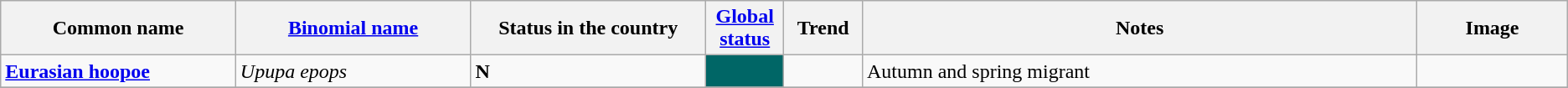<table class="wikitable sortable">
<tr>
<th width="15%">Common name</th>
<th width="15%"><a href='#'>Binomial name</a></th>
<th data-sort-type="number" width="15%">Status in the country</th>
<th width="5%"><a href='#'>Global status</a></th>
<th width="5%">Trend</th>
<th class="unsortable">Notes</th>
<th class="unsortable">Image</th>
</tr>
<tr>
<td><strong><a href='#'>Eurasian hoopoe</a></strong></td>
<td><em>Upupa epops</em></td>
<td><strong>N</strong></td>
<td align=center style="background: #006666"></td>
<td align=center></td>
<td>Autumn and spring migrant</td>
<td></td>
</tr>
<tr>
</tr>
</table>
